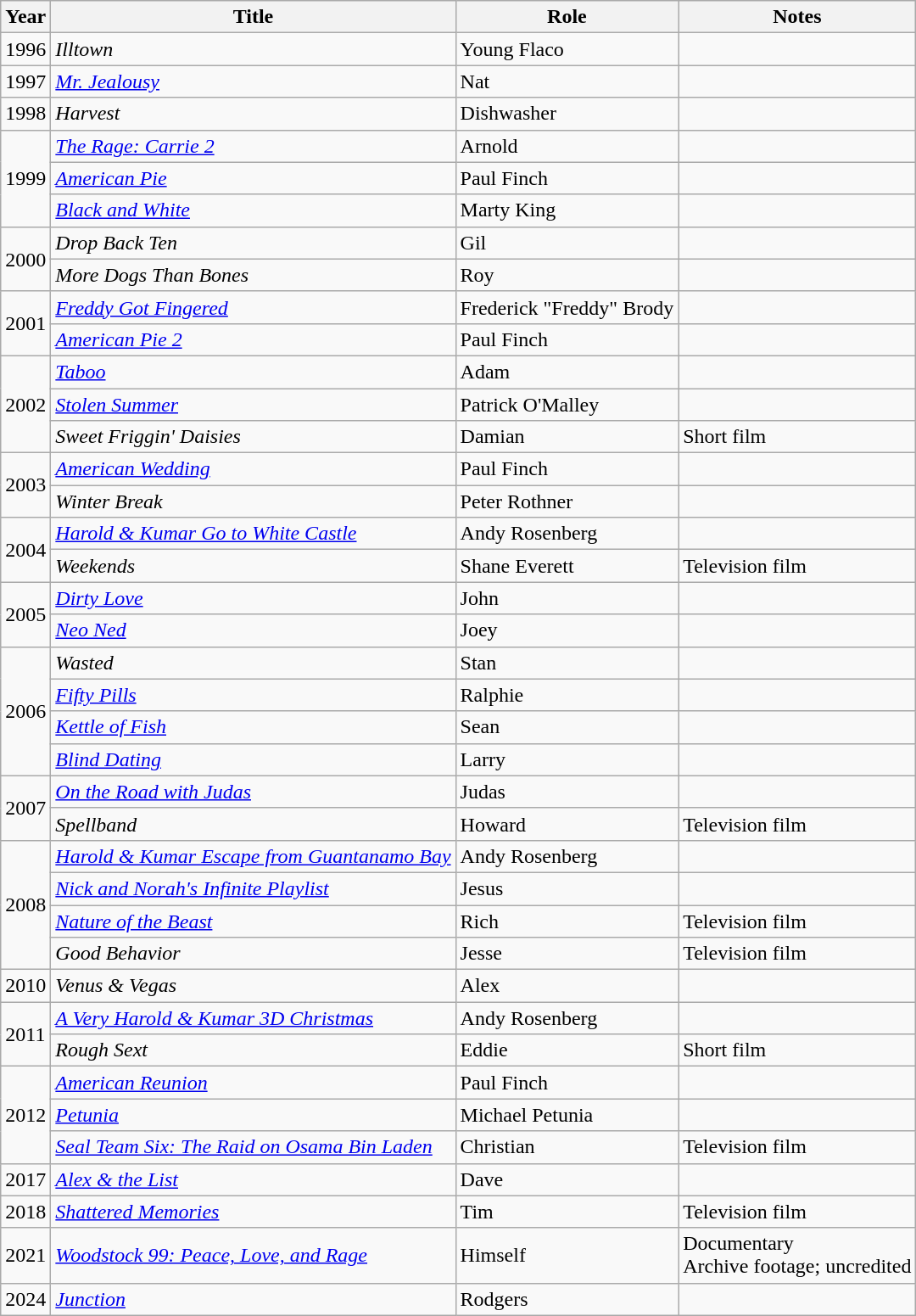<table class="wikitable sortable">
<tr>
<th>Year</th>
<th>Title</th>
<th>Role</th>
<th>Notes</th>
</tr>
<tr>
<td>1996</td>
<td><em>Illtown</em></td>
<td>Young Flaco</td>
<td></td>
</tr>
<tr>
<td>1997</td>
<td><em><a href='#'>Mr. Jealousy</a></em></td>
<td>Nat</td>
<td></td>
</tr>
<tr>
<td>1998</td>
<td><em>Harvest</em></td>
<td>Dishwasher</td>
<td></td>
</tr>
<tr>
<td rowspan="3">1999</td>
<td><em><a href='#'>The Rage: Carrie 2</a></em></td>
<td>Arnold</td>
<td></td>
</tr>
<tr>
<td><em><a href='#'>American Pie</a></em></td>
<td>Paul Finch</td>
<td></td>
</tr>
<tr>
<td><em><a href='#'>Black and White</a></em></td>
<td>Marty King</td>
<td></td>
</tr>
<tr>
<td rowspan="2">2000</td>
<td><em>Drop Back Ten</em></td>
<td>Gil</td>
<td></td>
</tr>
<tr>
<td><em>More Dogs Than Bones</em></td>
<td>Roy</td>
<td></td>
</tr>
<tr>
<td rowspan="2">2001</td>
<td><em><a href='#'>Freddy Got Fingered</a></em></td>
<td>Frederick "Freddy" Brody</td>
<td></td>
</tr>
<tr>
<td><em><a href='#'>American Pie 2</a></em></td>
<td>Paul Finch</td>
<td></td>
</tr>
<tr>
<td rowspan="3">2002</td>
<td><em><a href='#'>Taboo</a></em></td>
<td>Adam</td>
<td></td>
</tr>
<tr>
<td><em><a href='#'>Stolen Summer</a></em></td>
<td>Patrick O'Malley</td>
<td></td>
</tr>
<tr>
<td><em>Sweet Friggin' Daisies</em></td>
<td>Damian</td>
<td>Short film</td>
</tr>
<tr>
<td rowspan="2">2003</td>
<td><em><a href='#'>American Wedding</a></em></td>
<td>Paul Finch</td>
<td></td>
</tr>
<tr>
<td><em>Winter Break</em></td>
<td>Peter Rothner</td>
<td></td>
</tr>
<tr>
<td rowspan="2">2004</td>
<td><em><a href='#'>Harold & Kumar Go to White Castle</a></em></td>
<td>Andy Rosenberg</td>
<td></td>
</tr>
<tr>
<td><em>Weekends</em></td>
<td>Shane Everett</td>
<td>Television film</td>
</tr>
<tr>
<td rowspan="2">2005</td>
<td><em><a href='#'>Dirty Love</a></em></td>
<td>John</td>
<td></td>
</tr>
<tr>
<td><em><a href='#'>Neo Ned</a></em></td>
<td>Joey</td>
<td></td>
</tr>
<tr>
<td rowspan="4">2006</td>
<td><em>Wasted</em></td>
<td>Stan</td>
<td></td>
</tr>
<tr>
<td><em><a href='#'>Fifty Pills</a></em></td>
<td>Ralphie</td>
<td></td>
</tr>
<tr>
<td><em><a href='#'>Kettle of Fish</a></em></td>
<td>Sean</td>
<td></td>
</tr>
<tr>
<td><em><a href='#'>Blind Dating</a></em></td>
<td>Larry</td>
<td></td>
</tr>
<tr>
<td rowspan="2">2007</td>
<td><em><a href='#'>On the Road with Judas</a></em></td>
<td>Judas</td>
<td></td>
</tr>
<tr>
<td><em>Spellband</em></td>
<td>Howard</td>
<td>Television film</td>
</tr>
<tr>
<td rowspan="4">2008</td>
<td><em><a href='#'>Harold & Kumar Escape from Guantanamo Bay</a></em></td>
<td>Andy Rosenberg</td>
<td></td>
</tr>
<tr>
<td><em><a href='#'>Nick and Norah's Infinite Playlist</a></em></td>
<td>Jesus</td>
<td></td>
</tr>
<tr>
<td><em><a href='#'>Nature of the Beast</a></em></td>
<td>Rich</td>
<td>Television film</td>
</tr>
<tr>
<td><em>Good Behavior</em></td>
<td>Jesse</td>
<td>Television film</td>
</tr>
<tr>
<td>2010</td>
<td><em>Venus & Vegas</em></td>
<td>Alex</td>
<td></td>
</tr>
<tr>
<td rowspan="2">2011</td>
<td><em><a href='#'>A Very Harold & Kumar 3D Christmas</a></em></td>
<td>Andy Rosenberg</td>
<td></td>
</tr>
<tr>
<td><em>Rough Sext</em></td>
<td>Eddie</td>
<td>Short film</td>
</tr>
<tr>
<td rowspan="3">2012</td>
<td><em><a href='#'>American Reunion</a></em></td>
<td>Paul Finch</td>
<td></td>
</tr>
<tr>
<td><em><a href='#'>Petunia</a></em></td>
<td>Michael Petunia</td>
<td></td>
</tr>
<tr>
<td><em><a href='#'>Seal Team Six: The Raid on Osama Bin Laden</a></em></td>
<td>Christian</td>
<td>Television film</td>
</tr>
<tr>
<td>2017</td>
<td><em><a href='#'>Alex & the List</a></em></td>
<td>Dave</td>
<td></td>
</tr>
<tr>
<td>2018</td>
<td><em><a href='#'>Shattered Memories</a></em></td>
<td>Tim</td>
<td>Television film</td>
</tr>
<tr>
<td>2021</td>
<td><em><a href='#'>Woodstock 99: Peace, Love, and Rage</a></em></td>
<td>Himself</td>
<td>Documentary<br>Archive footage; uncredited</td>
</tr>
<tr>
<td>2024</td>
<td><em><a href='#'>Junction</a></em></td>
<td>Rodgers</td>
<td></td>
</tr>
</table>
